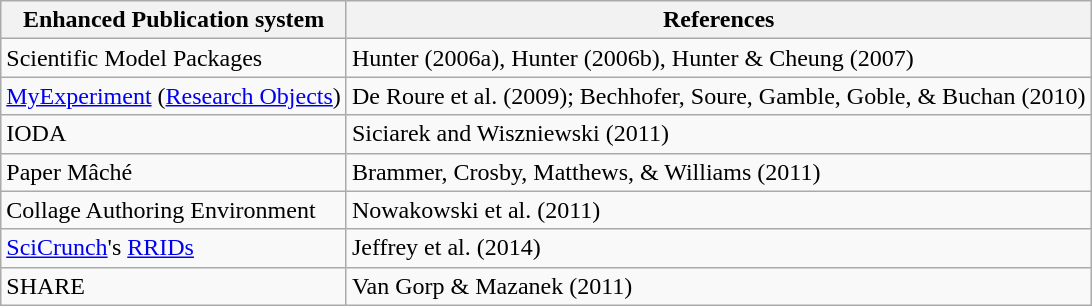<table class="wikitable">
<tr>
<th>Enhanced Publication system</th>
<th>References</th>
</tr>
<tr>
<td>Scientific Model Packages</td>
<td>Hunter (2006a), Hunter (2006b), Hunter & Cheung (2007)</td>
</tr>
<tr>
<td><a href='#'>MyExperiment</a> (<a href='#'>Research Objects</a>)</td>
<td>De Roure et al. (2009);  Bechhofer, Soure, Gamble, Goble, & Buchan (2010)</td>
</tr>
<tr>
<td>IODA</td>
<td>Siciarek and Wiszniewski (2011)</td>
</tr>
<tr>
<td>Paper Mâché</td>
<td>Brammer, Crosby, Matthews, & Williams (2011)</td>
</tr>
<tr>
<td>Collage Authoring Environment</td>
<td>Nowakowski et al. (2011)</td>
</tr>
<tr>
<td><a href='#'>SciCrunch</a>'s <a href='#'>RRIDs</a></td>
<td>Jeffrey et al. (2014)</td>
</tr>
<tr>
<td>SHARE</td>
<td>Van Gorp & Mazanek (2011)</td>
</tr>
</table>
